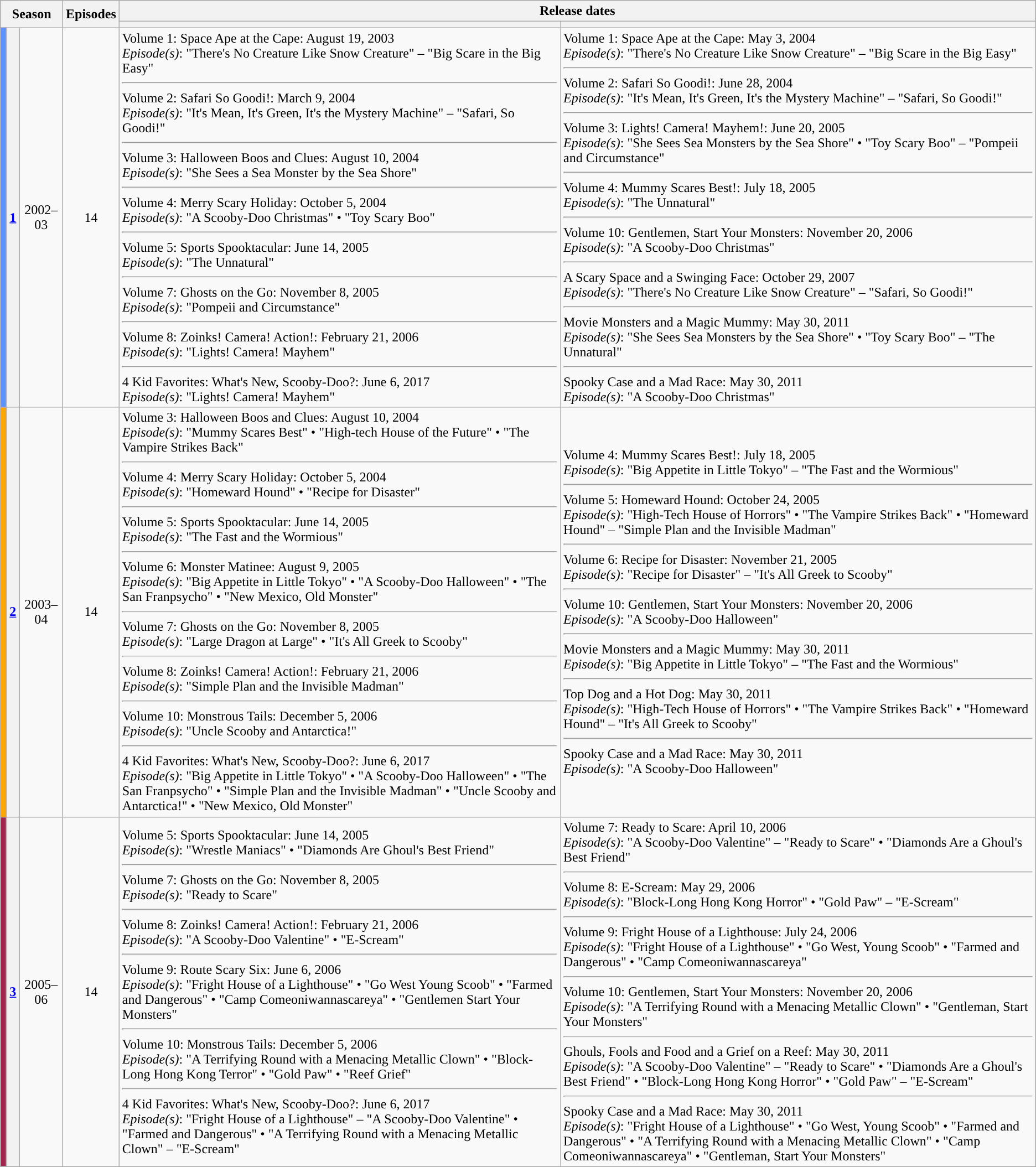<table class="wikitable">
<tr>
<th colspan=3 rowspan=2>Season</th>
<th rowspan=2>Episodes</th>
<th colspan=2>Release dates</th>
</tr>
<tr>
<th></th>
<th></th>
</tr>
<tr>
<th style="background:#5C93FF"></th>
<th><a href='#'>1</a></th>
<td style="text-align: center">2002–03</td>
<td style="text-align: center">14</td>
<td>Volume 1: Space Ape at the Cape: August 19, 2003<br><em>Episode(s)</em>: "There's No Creature Like Snow Creature" – "Big Scare in the Big Easy"<hr>Volume 2: Safari So Goodi!: March 9, 2004<br><em>Episode(s)</em>: "It's Mean, It's Green, It's the Mystery Machine" – "Safari, So Goodi!"<hr>Volume 3: Halloween Boos and Clues: August 10, 2004<br><em>Episode(s)</em>: "She Sees a Sea Monster by the Sea Shore"<hr>Volume 4: Merry Scary Holiday: October 5, 2004<br><em>Episode(s)</em>: "A Scooby-Doo Christmas" • "Toy Scary Boo"<hr>Volume 5: Sports Spooktacular: June 14, 2005<br><em>Episode(s)</em>: "The Unnatural"<hr>Volume 7: Ghosts on the Go: November 8, 2005<br><em>Episode(s)</em>: "Pompeii and Circumstance"<hr>Volume 8: Zoinks! Camera! Action!: February 21, 2006<br><em>Episode(s)</em>: "Lights! Camera! Mayhem"<hr>4 Kid Favorites: What's New, Scooby-Doo?: June 6, 2017<br><em>Episode(s)</em>: "Lights! Camera! Mayhem"</td>
<td>Volume 1: Space Ape at the Cape: May 3, 2004<br><em>Episode(s)</em>: "There's No Creature Like Snow Creature" – "Big Scare in the Big Easy"<hr>Volume 2: Safari So Goodi!: June 28, 2004<br><em>Episode(s)</em>: "It's Mean, It's Green, It's the Mystery Machine" – "Safari, So Goodi!"<hr>Volume 3: Lights! Camera! Mayhem!: June 20, 2005<br><em>Episode(s)</em>: "She Sees Sea Monsters by the Sea Shore" • "Toy Scary Boo" – "Pompeii and Circumstance"<hr>Volume 4: Mummy Scares Best!: July 18, 2005<br><em>Episode(s)</em>: "The Unnatural"<hr>Volume 10: Gentlemen, Start Your Monsters: November 20, 2006<br><em>Episode(s)</em>: "A Scooby-Doo Christmas"<hr>A Scary Space and a Swinging Face: October 29, 2007<br><em>Episode(s)</em>: "There's No Creature Like Snow Creature" – "Safari, So Goodi!"<hr>Movie Monsters and a Magic Mummy: May 30, 2011<br><em>Episode(s)</em>: "She Sees Sea Monsters by the Sea Shore" • "Toy Scary Boo" – "The Unnatural"<hr>Spooky Case and a Mad Race: May 30, 2011<br><em>Episode(s)</em>: "A Scooby-Doo Christmas"</td>
</tr>
<tr>
<th style="background:#FFA500"></th>
<th><a href='#'>2</a></th>
<td style="text-align: center">2003–04</td>
<td style="text-align: center">14</td>
<td>Volume 3: Halloween Boos and Clues: August 10, 2004<br><em>Episode(s)</em>: "Mummy Scares Best" • "High-tech House of the Future" • "The Vampire Strikes Back"<hr>Volume 4: Merry Scary Holiday: October 5, 2004<br><em>Episode(s)</em>: "Homeward Hound" • "Recipe for Disaster"<hr>Volume 5: Sports Spooktacular: June 14, 2005<br><em>Episode(s)</em>: "The Fast and the Wormious"<hr>Volume 6: Monster Matinee: August 9, 2005<br><em>Episode(s)</em>: "Big Appetite in Little Tokyo" • "A Scooby-Doo Halloween" • "The San Franpsycho" • "New Mexico, Old Monster"<hr>Volume 7: Ghosts on the Go: November 8, 2005<br><em>Episode(s)</em>: "Large Dragon at Large" • "It's All Greek to Scooby"<hr>Volume 8: Zoinks! Camera! Action!: February 21, 2006<br><em>Episode(s)</em>: "Simple Plan and the Invisible Madman"<hr>Volume 10: Monstrous Tails: December 5, 2006<br><em>Episode(s)</em>: "Uncle Scooby and Antarctica!"<hr>4 Kid Favorites: What's New, Scooby-Doo?: June 6, 2017<br><em>Episode(s)</em>: "Big Appetite in Little Tokyo" • "A Scooby-Doo Halloween" • "The San Franpsycho" • "Simple Plan and the Invisible Madman" • "Uncle Scooby and Antarctica!" • "New Mexico, Old Monster"</td>
<td>Volume 4: Mummy Scares Best!: July 18, 2005<br><em>Episode(s)</em>: "Big Appetite in Little Tokyo" – "The Fast and the Wormious"<hr>Volume 5: Homeward Hound: October 24, 2005<br><em>Episode(s)</em>: "High-Tech House of Horrors" • "The Vampire Strikes Back" • "Homeward Hound" – "Simple Plan and the Invisible Madman"<hr>Volume 6: Recipe for Disaster: November 21, 2005<br><em>Episode(s)</em>: "Recipe for Disaster" – "It's All Greek to Scooby"<hr>Volume 10: Gentlemen, Start Your Monsters: November 20, 2006<br><em>Episode(s)</em>: "A Scooby-Doo Halloween"<hr>Movie Monsters and a Magic Mummy: May 30, 2011<br><em>Episode(s)</em>: "Big Appetite in Little Tokyo" – "The Fast and the Wormious"<hr>Top Dog and a Hot Dog: May 30, 2011<br><em>Episode(s)</em>: "High-Tech House of Horrors" • "The Vampire Strikes Back" • "Homeward Hound" – "It's All Greek to Scooby"<hr>Spooky Case and a Mad Race: May 30, 2011<br><em>Episode(s)</em>: "A Scooby-Doo Halloween"</td>
</tr>
<tr>
<th style="background:#A4264C"></th>
<th><a href='#'>3</a></th>
<td style="text-align: center">2005–06</td>
<td style="text-align: center">14</td>
<td>Volume 5: Sports Spooktacular: June 14, 2005<br><em>Episode(s)</em>: "Wrestle Maniacs" • "Diamonds Are Ghoul's Best Friend"<hr>Volume 7: Ghosts on the Go: November 8, 2005<br><em>Episode(s)</em>: "Ready to Scare"<hr>Volume 8: Zoinks! Camera! Action!: February 21, 2006<br><em>Episode(s)</em>: "A Scooby-Doo Valentine" • "E-Scream"<hr>Volume 9: Route Scary Six: June 6, 2006<br><em>Episode(s)</em>: "Fright House of a Lighthouse" • "Go West Young Scoob" • "Farmed and Dangerous" • "Camp Comeoniwannascareya" • "Gentlemen Start Your Monsters"<hr>Volume 10: Monstrous Tails: December 5, 2006<br><em>Episode(s)</em>: "A Terrifying Round with a Menacing Metallic Clown" • "Block-Long Hong Kong Terror" • "Gold Paw" • "Reef Grief"<hr>4 Kid Favorites: What's New, Scooby-Doo?: June 6, 2017<br><em>Episode(s)</em>: "Fright House of a Lighthouse" – "A Scooby-Doo Valentine" • "Farmed and Dangerous" • "A Terrifying Round with a Menacing Metallic Clown" – "E-Scream"</td>
<td>Volume 7: Ready to Scare: April 10, 2006<br><em>Episode(s)</em>: "A Scooby-Doo Valentine" – "Ready to Scare" • "Diamonds Are a Ghoul's Best Friend"<hr>Volume 8: E-Scream: May 29, 2006<br><em>Episode(s)</em>: "Block-Long Hong Kong Horror" • "Gold Paw" – "E-Scream"<hr>Volume 9: Fright House of a Lighthouse: July 24, 2006<br><em>Episode(s)</em>: "Fright House of a Lighthouse" • "Go West, Young Scoob" • "Farmed and Dangerous" • "Camp Comeoniwannascareya"<hr>Volume 10: Gentlemen, Start Your Monsters: November 20, 2006<br><em>Episode(s)</em>: "A Terrifying Round with a Menacing Metallic Clown" • "Gentleman, Start Your Monsters"<hr>Ghouls, Fools and Food and a Grief on a Reef: May 30, 2011<br><em>Episode(s)</em>: "A Scooby-Doo Valentine" – "Ready to Scare" • "Diamonds Are a Ghoul's Best Friend" • "Block-Long Hong Kong Horror" • "Gold Paw" – "E-Scream"<hr>Spooky Case and a Mad Race: May 30, 2011<br><em>Episode(s)</em>: "Fright House of a Lighthouse" • "Go West, Young Scoob" • "Farmed and Dangerous" • "A Terrifying Round with a Menacing Metallic Clown" • "Camp Comeoniwannascareya" • "Gentleman, Start Your Monsters"</td>
</tr>
</table>
